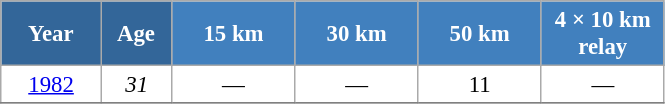<table class="wikitable" style="font-size:95%; text-align:center; border:grey solid 1px; border-collapse:collapse; background:#ffffff;">
<tr>
<th style="background-color:#369; color:white; width:60px;"> Year </th>
<th style="background-color:#369; color:white; width:40px;"> Age </th>
<th style="background-color:#4180be; color:white; width:75px;"> 15 km </th>
<th style="background-color:#4180be; color:white; width:75px;"> 30 km </th>
<th style="background-color:#4180be; color:white; width:75px;"> 50 km </th>
<th style="background-color:#4180be; color:white; width:75px;"> 4 × 10 km <br> relay </th>
</tr>
<tr>
<td><a href='#'>1982</a></td>
<td><em>31</em></td>
<td>—</td>
<td>—</td>
<td>11</td>
<td>—</td>
</tr>
<tr>
</tr>
</table>
